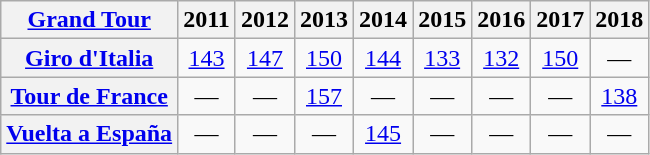<table class="wikitable plainrowheaders">
<tr>
<th scope="col"><a href='#'>Grand Tour</a></th>
<th scope="col">2011</th>
<th scope="col">2012</th>
<th scope="col">2013</th>
<th scope="col">2014</th>
<th scope="col">2015</th>
<th scope="col">2016</th>
<th scope="col">2017</th>
<th scope="col">2018</th>
</tr>
<tr style="text-align:center;">
<th scope="row"> <a href='#'>Giro d'Italia</a></th>
<td><a href='#'>143</a></td>
<td><a href='#'>147</a></td>
<td><a href='#'>150</a></td>
<td><a href='#'>144</a></td>
<td><a href='#'>133</a></td>
<td><a href='#'>132</a></td>
<td><a href='#'>150</a></td>
<td>—</td>
</tr>
<tr style="text-align:center;">
<th scope="row"> <a href='#'>Tour de France</a></th>
<td>—</td>
<td>—</td>
<td><a href='#'>157</a></td>
<td>—</td>
<td>—</td>
<td>—</td>
<td>—</td>
<td><a href='#'>138</a></td>
</tr>
<tr style="text-align:center;">
<th scope="row"> <a href='#'>Vuelta a España</a></th>
<td>—</td>
<td>—</td>
<td>—</td>
<td><a href='#'>145</a></td>
<td>—</td>
<td>—</td>
<td>—</td>
<td>—</td>
</tr>
</table>
